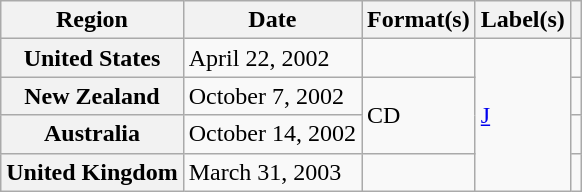<table class="wikitable plainrowheaders">
<tr>
<th scope="col">Region</th>
<th scope="col">Date</th>
<th scope="col">Format(s)</th>
<th scope="col">Label(s)</th>
<th scope="col"></th>
</tr>
<tr>
<th scope="row">United States</th>
<td>April 22, 2002</td>
<td></td>
<td rowspan="4"><a href='#'>J</a></td>
<td></td>
</tr>
<tr>
<th scope="row">New Zealand</th>
<td>October 7, 2002</td>
<td rowspan="2">CD</td>
<td></td>
</tr>
<tr>
<th scope="row">Australia</th>
<td>October 14, 2002</td>
<td></td>
</tr>
<tr>
<th scope="row">United Kingdom</th>
<td>March 31, 2003</td>
<td></td>
<td></td>
</tr>
</table>
